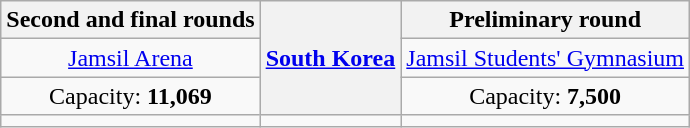<table class="wikitable" style="text-align:center;">
<tr>
<th>Second and final rounds</th>
<th rowspan=3><a href='#'>South Korea</a></th>
<th>Preliminary round</th>
</tr>
<tr>
<td><a href='#'>Jamsil Arena</a></td>
<td><a href='#'>Jamsil Students' Gymnasium</a></td>
</tr>
<tr>
<td>Capacity: <strong>	11,069</strong></td>
<td>Capacity: <strong>7,500</strong></td>
</tr>
<tr>
<td></td>
<td></td>
<td></td>
</tr>
</table>
